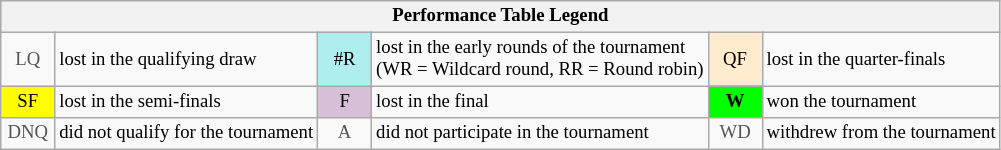<table class="wikitable" style="font-size:78%;">
<tr bgcolor="#efefef">
<th colspan="6">Performance Table Legend</th>
</tr>
<tr>
<td align="center" style="color:#555555;" width="30">LQ</td>
<td>lost in the qualifying draw</td>
<td align="center" style="background:#afeeee;">#R</td>
<td>lost in the early rounds of the tournament<br>(WR = Wildcard round, RR = Round robin)</td>
<td align="center" style="background:#ffebcd;">QF</td>
<td>lost in the quarter-finals</td>
</tr>
<tr>
<td align="center" style="background:yellow;">SF</td>
<td>lost in the semi-finals</td>
<td align="center" style="background:#D8BFD8;">F</td>
<td>lost in the final</td>
<td align="center" style="background:#00ff00;"><strong>W</strong></td>
<td>won the tournament</td>
</tr>
<tr>
<td align="center" style="color:#555555;" width="30">DNQ</td>
<td>did not qualify for the tournament</td>
<td align="center" style="color:#555555;" width="30">A</td>
<td>did not participate in the tournament</td>
<td align="center" style="color:#555555;" width="30">WD</td>
<td>withdrew from the tournament</td>
</tr>
</table>
